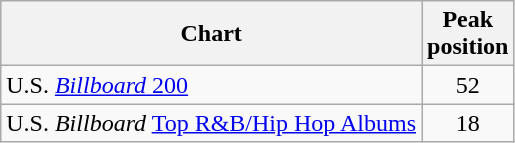<table class="wikitable sortable">
<tr>
<th align="left">Chart</th>
<th align="center">Peak<br>position</th>
</tr>
<tr>
<td align="left">U.S. <a href='#'><em>Billboard</em> 200</a></td>
<td align="center">52</td>
</tr>
<tr>
<td align="left">U.S. <em>Billboard</em> <a href='#'>Top R&B/Hip Hop Albums</a></td>
<td align="center">18</td>
</tr>
</table>
